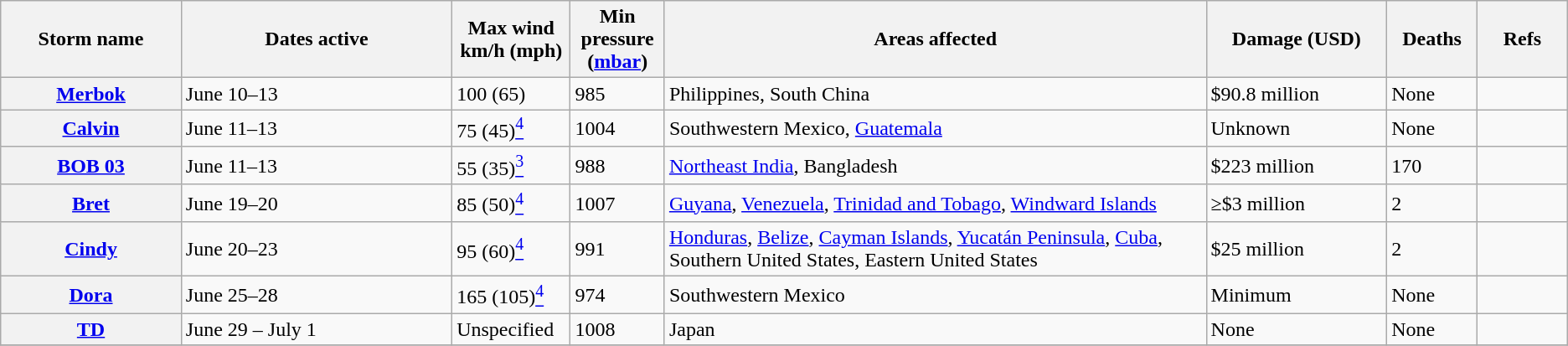<table class="wikitable sortable">
<tr>
<th width="10%"><strong>Storm name</strong></th>
<th width="15%"><strong>Dates active</strong></th>
<th width="5%"><strong>Max wind km/h (mph)</strong></th>
<th width="5%"><strong>Min pressure (<a href='#'>mbar</a>)</strong></th>
<th width="30%"><strong>Areas affected</strong></th>
<th width="10%"><strong>Damage (USD)</strong></th>
<th width="5%"><strong>Deaths</strong></th>
<th width="5%"><strong>Refs</strong></th>
</tr>
<tr>
<th><a href='#'>Merbok</a></th>
<td>June 10–13</td>
<td>100 (65)</td>
<td>985</td>
<td>Philippines, South China</td>
<td>$90.8 million</td>
<td>None</td>
<td></td>
</tr>
<tr>
<th><a href='#'>Calvin</a></th>
<td>June 11–13</td>
<td>75 (45)<a href='#'><sup>4</sup></a></td>
<td>1004</td>
<td>Southwestern Mexico, <a href='#'>Guatemala</a></td>
<td>Unknown</td>
<td>None</td>
<td></td>
</tr>
<tr>
<th><a href='#'>BOB 03</a></th>
<td>June 11–13</td>
<td>55 (35)<a href='#'><sup>3</sup></a></td>
<td>988</td>
<td><a href='#'>Northeast India</a>, Bangladesh</td>
<td>$223 million</td>
<td>170</td>
<td></td>
</tr>
<tr>
<th><a href='#'>Bret</a></th>
<td>June 19–20</td>
<td>85 (50)<a href='#'><sup>4</sup></a></td>
<td>1007</td>
<td><a href='#'>Guyana</a>, <a href='#'>Venezuela</a>, <a href='#'>Trinidad and Tobago</a>, <a href='#'>Windward Islands</a></td>
<td>≥$3 million</td>
<td>2</td>
<td></td>
</tr>
<tr>
<th><a href='#'>Cindy</a></th>
<td>June 20–23</td>
<td>95 (60)<a href='#'><sup>4</sup></a></td>
<td>991</td>
<td><a href='#'>Honduras</a>, <a href='#'>Belize</a>, <a href='#'>Cayman Islands</a>, <a href='#'>Yucatán Peninsula</a>, <a href='#'>Cuba</a>, Southern United States, Eastern United States</td>
<td>$25 million</td>
<td>2</td>
<td></td>
</tr>
<tr>
<th><a href='#'>Dora</a></th>
<td>June 25–28</td>
<td>165 (105)<a href='#'><sup>4</sup></a></td>
<td>974</td>
<td>Southwestern Mexico</td>
<td>Minimum</td>
<td>None</td>
<td></td>
</tr>
<tr>
<th><a href='#'>TD</a></th>
<td>June 29 – July 1</td>
<td>Unspecified</td>
<td>1008</td>
<td>Japan</td>
<td>None</td>
<td>None</td>
<td></td>
</tr>
<tr>
</tr>
</table>
